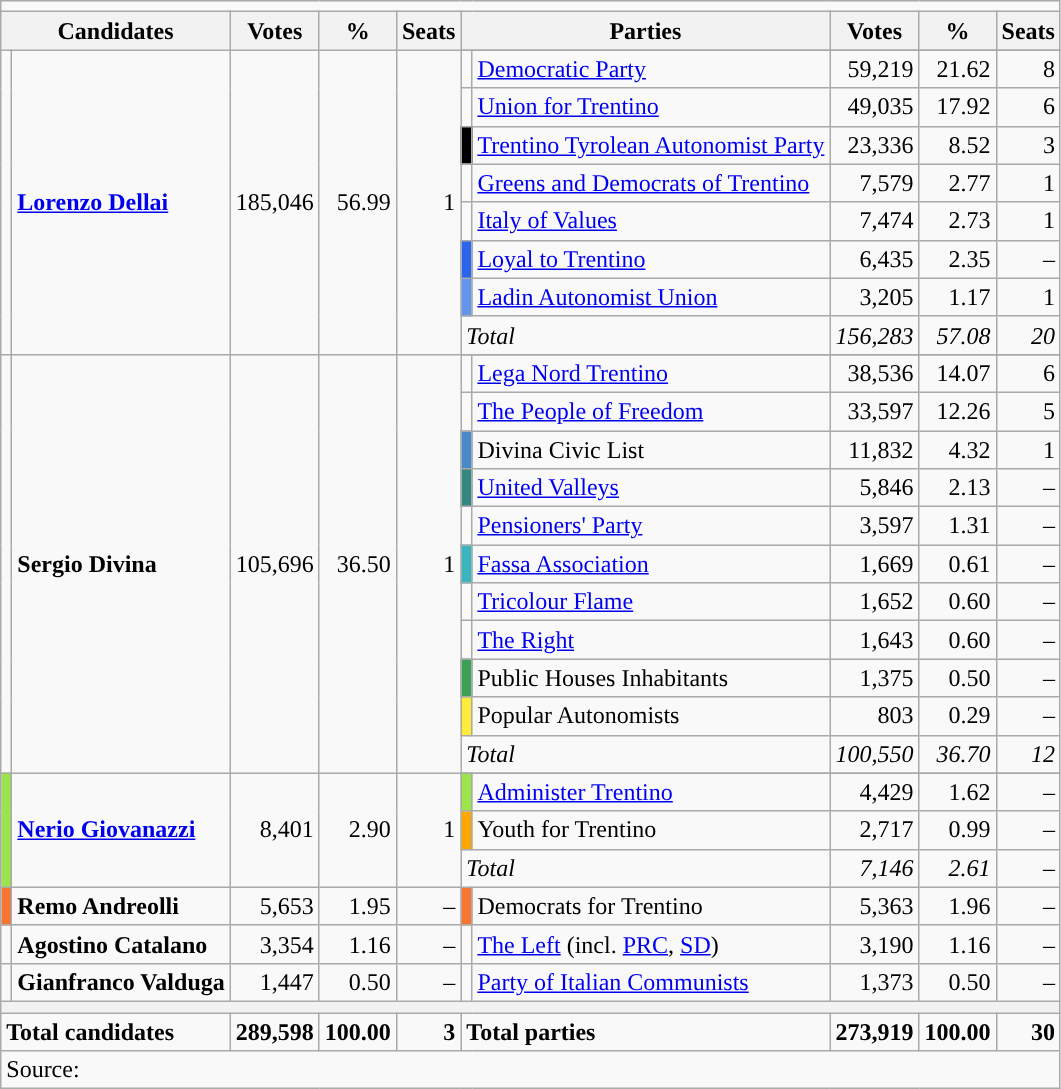<table class="wikitable">
<tr>
<td colspan=10></td>
</tr>
<tr>
<th colspan=2>Candidates</th>
<th>Votes</th>
<th>%</th>
<th>Seats</th>
<th colspan=2>Parties</th>
<th>Votes</th>
<th>%</th>
<th>Seats</th>
</tr>
<tr>
<td rowspan=9></td>
<td rowspan=9><strong><a href='#'>Lorenzo Dellai</a></strong></td>
<td rowspan=9 align=right>185,046</td>
<td rowspan=9 align=right>56.99</td>
<td rowspan=9 align=right>1</td>
</tr>
<tr>
<td></td>
<td><a href='#'>Democratic Party</a></td>
<td style="text-align:right;">59,219</td>
<td style="text-align:right;">21.62</td>
<td style="text-align:right;">8</td>
</tr>
<tr>
<td></td>
<td><a href='#'>Union for Trentino</a></td>
<td style="text-align:right;">49,035</td>
<td style="text-align:right;">17.92</td>
<td style="text-align:right;">6</td>
</tr>
<tr>
<td bgcolor="black"></td>
<td><a href='#'>Trentino Tyrolean Autonomist Party</a></td>
<td style="text-align:right;">23,336</td>
<td style="text-align:right;">8.52</td>
<td style="text-align:right;">3</td>
</tr>
<tr>
<td></td>
<td><a href='#'>Greens and Democrats of Trentino</a></td>
<td style="text-align:right;">7,579</td>
<td style="text-align:right;">2.77</td>
<td style="text-align:right;">1</td>
</tr>
<tr>
<td></td>
<td><a href='#'>Italy of Values</a></td>
<td style="text-align:right;">7,474</td>
<td style="text-align:right;">2.73</td>
<td style="text-align:right;">1</td>
</tr>
<tr>
<td bgcolor="#2B65EC"></td>
<td><a href='#'>Loyal to Trentino</a></td>
<td style="text-align:right;">6,435</td>
<td style="text-align:right;">2.35</td>
<td style="text-align:right;">–</td>
</tr>
<tr>
<td bgcolor="#6495ED"></td>
<td><a href='#'>Ladin Autonomist Union</a></td>
<td style="text-align:right;">3,205</td>
<td style="text-align:right;">1.17</td>
<td style="text-align:right;">1</td>
</tr>
<tr>
<td colspan=2><em>Total</em></td>
<td align=right><em>156,283</em></td>
<td align=right><em>57.08</em></td>
<td align=right><em>20</em></td>
</tr>
<tr>
<td rowspan=12></td>
<td rowspan=12><strong>Sergio Divina</strong></td>
<td rowspan=12 align=right>105,696</td>
<td rowspan=12 align=right>36.50</td>
<td rowspan=12 align=right>1</td>
</tr>
<tr>
<td></td>
<td><a href='#'>Lega Nord Trentino</a></td>
<td style="text-align:right;">38,536</td>
<td style="text-align:right;">14.07</td>
<td style="text-align:right;">6</td>
</tr>
<tr>
<td></td>
<td><a href='#'>The People of Freedom</a></td>
<td style="text-align:right;">33,597</td>
<td style="text-align:right;">12.26</td>
<td style="text-align:right;">5</td>
</tr>
<tr>
<td bgcolor="#488AC7"></td>
<td>Divina Civic List</td>
<td style="text-align:right;">11,832</td>
<td style="text-align:right;">4.32</td>
<td style="text-align:right;">1</td>
</tr>
<tr>
<td bgcolor="#348781"></td>
<td><a href='#'>United Valleys</a></td>
<td style="text-align:right;">5,846</td>
<td style="text-align:right;">2.13</td>
<td style="text-align:right;">–</td>
</tr>
<tr>
<td></td>
<td><a href='#'>Pensioners' Party</a></td>
<td style="text-align:right;">3,597</td>
<td style="text-align:right;">1.31</td>
<td style="text-align:right;">–</td>
</tr>
<tr>
<td bgcolor="#39B5BD"></td>
<td><a href='#'>Fassa Association</a></td>
<td style="text-align:right;">1,669</td>
<td style="text-align:right;">0.61</td>
<td style="text-align:right;">–</td>
</tr>
<tr>
<td></td>
<td><a href='#'>Tricolour Flame</a></td>
<td style="text-align:right;">1,652</td>
<td style="text-align:right;">0.60</td>
<td style="text-align:right;">–</td>
</tr>
<tr>
<td></td>
<td><a href='#'>The Right</a></td>
<td style="text-align:right;">1,643</td>
<td style="text-align:right;">0.60</td>
<td style="text-align:right;">–</td>
</tr>
<tr>
<td bgcolor="#3EA055"></td>
<td>Public Houses Inhabitants</td>
<td style="text-align:right;">1,375</td>
<td style="text-align:right;">0.50</td>
<td style="text-align:right;">–</td>
</tr>
<tr>
<td bgcolor="#FFEB3B"></td>
<td>Popular Autonomists</td>
<td style="text-align:right;">803</td>
<td style="text-align:right;">0.29</td>
<td style="text-align:right;">–</td>
</tr>
<tr>
<td colspan=2><em>Total</em></td>
<td align=right><em>100,550</em></td>
<td align=right><em>36.70</em></td>
<td align=right><em>12</em></td>
</tr>
<tr>
<td rowspan=4 bgcolor="#9CE44B"></td>
<td rowspan=4><strong><a href='#'>Nerio Giovanazzi</a></strong></td>
<td rowspan=4 align=right>8,401</td>
<td rowspan=4 align=right>2.90</td>
<td rowspan=4 align=right>1</td>
</tr>
<tr>
<td bgcolor="#9CE44B"></td>
<td><a href='#'>Administer Trentino</a></td>
<td style="text-align:right;">4,429</td>
<td style="text-align:right;">1.62</td>
<td style="text-align:right;">–</td>
</tr>
<tr>
<td bgcolor="#FFA700"></td>
<td>Youth for Trentino</td>
<td style="text-align:right;">2,717</td>
<td style="text-align:right;">0.99</td>
<td style="text-align:right;">–</td>
</tr>
<tr>
<td colspan=2><em>Total</em></td>
<td align=right><em>7,146</em></td>
<td align=right><em>2.61</em></td>
<td align=right><em>–</em></td>
</tr>
<tr>
<td bgcolor="#F87431"></td>
<td><strong>Remo Andreolli</strong></td>
<td align=right>5,653</td>
<td align=right>1.95</td>
<td align=right>–</td>
<td bgcolor="#F87431"></td>
<td>Democrats for Trentino</td>
<td style="text-align:right;">5,363</td>
<td style="text-align:right;">1.96</td>
<td style="text-align:right;">–</td>
</tr>
<tr>
<td></td>
<td><strong>Agostino Catalano</strong></td>
<td align=right>3,354</td>
<td align=right>1.16</td>
<td align=right>–</td>
<td></td>
<td><a href='#'>The Left</a> (incl. <a href='#'>PRC</a>, <a href='#'>SD</a>)</td>
<td style="text-align:right;">3,190</td>
<td style="text-align:right;">1.16</td>
<td style="text-align:right;">–</td>
</tr>
<tr>
<td></td>
<td><strong>Gianfranco Valduga</strong></td>
<td align=right>1,447</td>
<td align=right>0.50</td>
<td align=right>–</td>
<td></td>
<td><a href='#'>Party of Italian Communists</a></td>
<td style="text-align:right;">1,373</td>
<td style="text-align:right;">0.50</td>
<td style="text-align:right;">–</td>
</tr>
<tr>
<th colspan=10></th>
</tr>
<tr>
<td colspan=2><strong>Total candidates</strong></td>
<td align=right><strong>289,598</strong></td>
<td align=right><strong>100.00</strong></td>
<td align=right><strong>3</strong></td>
<td colspan=2><strong>Total parties</strong></td>
<td align=right><strong>273,919</strong></td>
<td align=right><strong>100.00</strong></td>
<td align=right><strong>30</strong></td>
</tr>
<tr>
<td colspan=10>Source: </td>
</tr>
</table>
